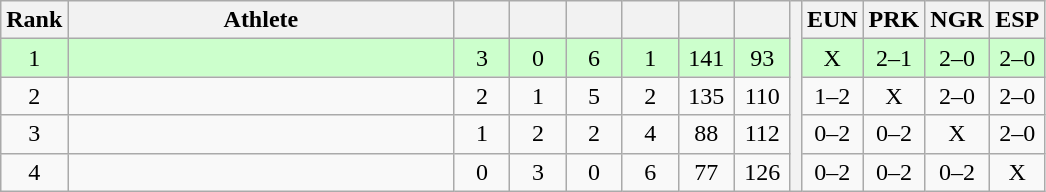<table class="wikitable" style="text-align:center">
<tr>
<th>Rank</th>
<th width=250>Athlete</th>
<th width=30></th>
<th width=30></th>
<th width=30></th>
<th width=30></th>
<th width=30></th>
<th width=30></th>
<th rowspan=5></th>
<th width=30>EUN</th>
<th width=30>PRK</th>
<th width=30>NGR</th>
<th width=30>ESP</th>
</tr>
<tr style="background-color:#ccffcc;">
<td>1</td>
<td align=left></td>
<td>3</td>
<td>0</td>
<td>6</td>
<td>1</td>
<td>141</td>
<td>93</td>
<td>X</td>
<td>2–1</td>
<td>2–0</td>
<td>2–0</td>
</tr>
<tr>
<td>2</td>
<td align=left></td>
<td>2</td>
<td>1</td>
<td>5</td>
<td>2</td>
<td>135</td>
<td>110</td>
<td>1–2</td>
<td>X</td>
<td>2–0</td>
<td>2–0</td>
</tr>
<tr>
<td>3</td>
<td align=left></td>
<td>1</td>
<td>2</td>
<td>2</td>
<td>4</td>
<td>88</td>
<td>112</td>
<td>0–2</td>
<td>0–2</td>
<td>X</td>
<td>2–0</td>
</tr>
<tr>
<td>4</td>
<td align=left></td>
<td>0</td>
<td>3</td>
<td>0</td>
<td>6</td>
<td>77</td>
<td>126</td>
<td>0–2</td>
<td>0–2</td>
<td>0–2</td>
<td>X</td>
</tr>
</table>
